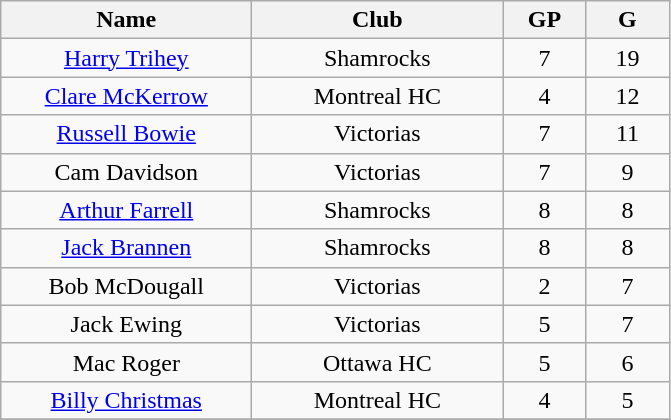<table class="wikitable" style="text-align:center;">
<tr>
<th style="width:10em">Name</th>
<th style="width:10em">Club</th>
<th style="width:3em">GP</th>
<th style="width:3em">G</th>
</tr>
<tr>
<td><a href='#'> Harry Trihey</a></td>
<td>Shamrocks</td>
<td>7</td>
<td>19</td>
</tr>
<tr>
<td><a href='#'> Clare McKerrow</a></td>
<td>Montreal HC</td>
<td>4</td>
<td>12</td>
</tr>
<tr>
<td><a href='#'> Russell Bowie</a></td>
<td>Victorias</td>
<td>7</td>
<td>11</td>
</tr>
<tr>
<td>Cam Davidson</td>
<td>Victorias</td>
<td>7</td>
<td>9</td>
</tr>
<tr>
<td><a href='#'> Arthur Farrell</a></td>
<td>Shamrocks</td>
<td>8</td>
<td>8</td>
</tr>
<tr>
<td><a href='#'> Jack Brannen</a></td>
<td>Shamrocks</td>
<td>8</td>
<td>8</td>
</tr>
<tr>
<td>Bob McDougall</td>
<td>Victorias</td>
<td>2</td>
<td>7</td>
</tr>
<tr>
<td>Jack Ewing</td>
<td>Victorias</td>
<td>5</td>
<td>7</td>
</tr>
<tr>
<td>Mac Roger</td>
<td>Ottawa HC</td>
<td>5</td>
<td>6</td>
</tr>
<tr>
<td><a href='#'> Billy Christmas</a></td>
<td>Montreal HC</td>
<td>4</td>
<td>5</td>
</tr>
<tr>
</tr>
</table>
